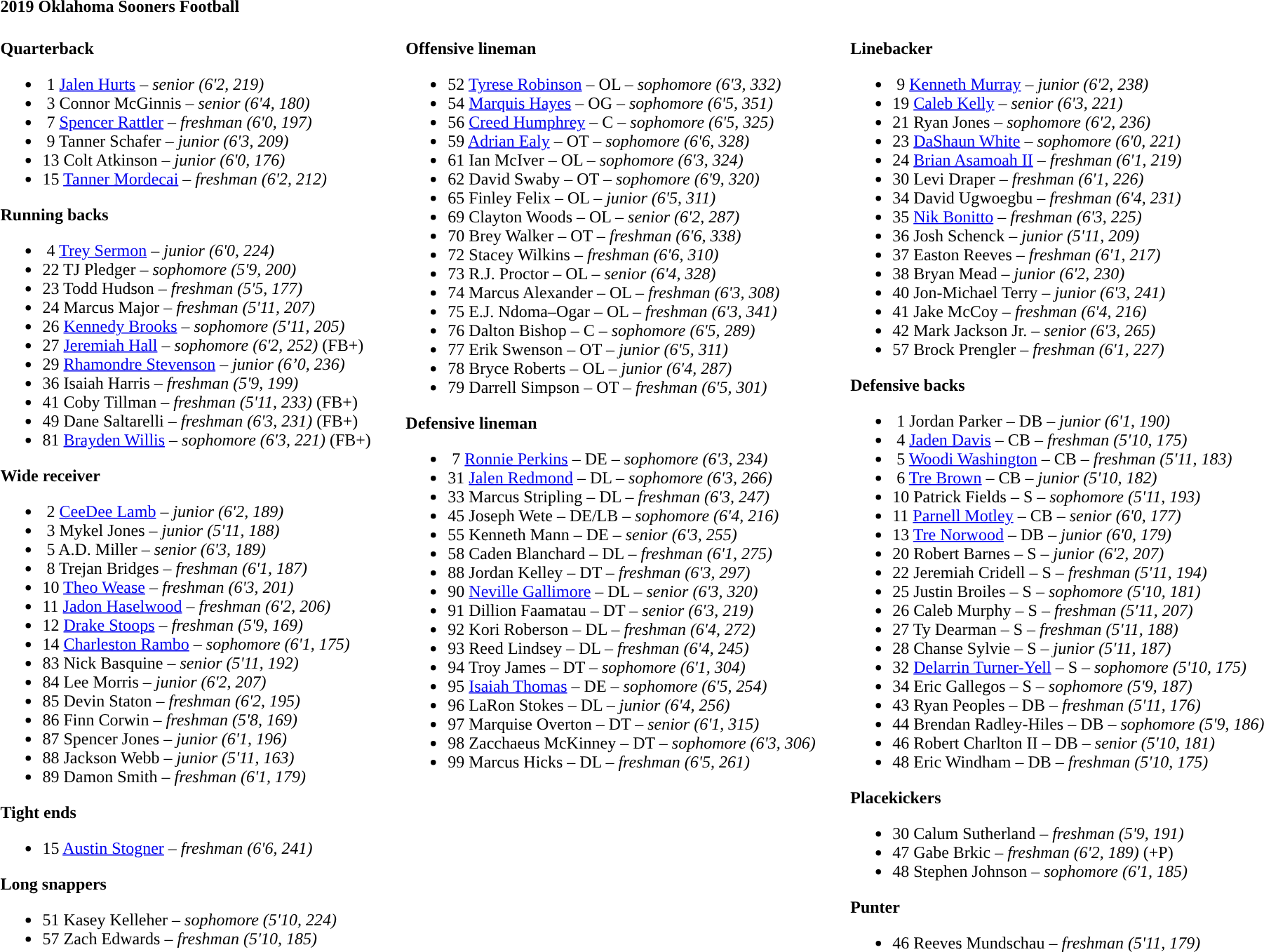<table class="toccolours" style="text-align: left;">
<tr>
<td colspan=11><strong>2019 Oklahoma Sooners Football</strong></td>
</tr>
<tr>
<td valign="top"><br><strong>Quarterback</strong><ul><li> 1 <a href='#'>Jalen Hurts</a> – <em>senior (6'2, 219)</em></li><li> 3 Connor McGinnis – <em> senior (6'4, 180)</em></li><li> 7 <a href='#'>Spencer Rattler</a> – <em>freshman (6'0, 197)</em></li><li> 9 Tanner Schafer – <em> junior (6'3, 209)</em></li><li>13 Colt Atkinson – <em>junior (6'0, 176)</em></li><li>15 <a href='#'>Tanner Mordecai</a> – <em> freshman (6'2, 212)</em></li></ul><strong>Running backs</strong><ul><li> 4 <a href='#'>Trey Sermon</a> – <em>junior (6'0, 224)</em></li><li>22 TJ Pledger – <em>sophomore (5'9, 200)</em></li><li>23 Todd Hudson – <em>freshman (5'5, 177)</em></li><li>24 Marcus Major – <em>freshman (5'11, 207)</em></li><li>26 <a href='#'>Kennedy Brooks</a> – <em> sophomore (5'11, 205)</em></li><li>27 <a href='#'>Jeremiah Hall</a> – <em> sophomore (6'2, 252)</em> (FB+)</li><li>29 <a href='#'>Rhamondre Stevenson</a> – <em>junior (6’0, 236)</em></li><li>36 Isaiah Harris – <em> freshman (5'9, 199)</em></li><li>41 Coby Tillman – <em> freshman (5'11, 233)</em> (FB+)</li><li>49 Dane Saltarelli – <em> freshman (6'3, 231)</em> (FB+)</li><li>81 <a href='#'>Brayden Willis</a> – <em>sophomore (6'3, 221)</em> (FB+)</li></ul><strong>Wide receiver</strong><ul><li> 2 <a href='#'>CeeDee Lamb</a> – <em>junior (6'2, 189)</em></li><li> 3 Mykel Jones – <em> junior (5'11, 188)</em></li><li> 5 A.D. Miller – <em> senior (6'3, 189)</em></li><li> 8 Trejan Bridges – <em>freshman (6'1, 187)</em></li><li>10  <a href='#'>Theo Wease</a> – <em>freshman (6'3, 201)</em></li><li>11  <a href='#'>Jadon Haselwood</a> – <em>freshman (6'2, 206)</em></li><li>12  <a href='#'>Drake Stoops</a> – <em> freshman (5'9, 169)</em></li><li>14  <a href='#'>Charleston Rambo</a>  – <em> sophomore (6'1, 175)</em></li><li>83  Nick Basquine – <em> senior (5'11, 192)</em></li><li>84  Lee Morris – <em> junior (6'2, 207)</em></li><li>85  Devin Staton – <em> freshman (6'2, 195)</em></li><li>86  Finn Corwin – <em>freshman (5'8, 169)</em></li><li>87  Spencer Jones – <em> junior (6'1, 196)</em></li><li>88  Jackson Webb – <em>junior (5'11, 163)</em></li><li>89  Damon Smith – <em>freshman (6'1, 179)</em></li></ul><strong>Tight ends</strong><ul><li>15 <a href='#'>Austin Stogner</a> – <em>freshman (6'6, 241)</em></li></ul><strong>Long snappers</strong><ul><li>51  Kasey Kelleher – <em> sophomore (5'10, 224)</em></li><li>57  Zach Edwards – <em> freshman (5'10, 185)</em></li></ul></td>
<td width="25"> </td>
<td valign="top"><br><strong>Offensive lineman</strong><ul><li>52  <a href='#'>Tyrese Robinson</a> – OL – <em> sophomore (6'3, 332)</em></li><li>54  <a href='#'>Marquis Hayes</a> – OG – <em> sophomore (6'5, 351)</em></li><li>56  <a href='#'>Creed Humphrey</a> – C – <em> sophomore (6'5, 325)</em></li><li>59  <a href='#'>Adrian Ealy</a> – OT – <em> sophomore (6'6, 328)</em></li><li>61  Ian McIver – OL – <em> sophomore (6'3, 324)</em></li><li>62  David Swaby – OT – <em> sophomore (6'9, 320)</em></li><li>65  Finley Felix – OL – <em>junior (6'5, 311)</em></li><li>69  Clayton Woods – OL – <em> senior (6'2, 287)</em></li><li>70  Brey Walker – OT – <em> freshman (6'6, 338)</em></li><li>72  Stacey Wilkins – <em>freshman (6'6, 310)</em></li><li>73  R.J. Proctor – OL – <em> senior (6'4, 328)</em></li><li>74  Marcus Alexander – OL – <em>freshman (6'3, 308)</em></li><li>75  E.J. Ndoma–Ogar – OL – <em>freshman (6'3, 341)</em></li><li>76  Dalton Bishop – C – <em> sophomore (6'5, 289)</em></li><li>77  Erik Swenson – OT – <em> junior (6'5, 311)</em></li><li>78  Bryce Roberts – OL – <em>junior (6'4, 287)</em></li><li>79  Darrell Simpson – OT – <em> freshman (6'5, 301)</em></li></ul><strong>Defensive lineman</strong><ul><li> 7  <a href='#'>Ronnie Perkins</a> – DE – <em>sophomore (6'3, 234)</em></li><li>31  <a href='#'>Jalen Redmond</a> – DL – <em>sophomore (6'3, 266)</em></li><li>33  Marcus Stripling – DL – <em>freshman (6'3, 247)</em></li><li>45  Joseph Wete – DE/LB – <em>sophomore (6'4, 216)</em></li><li>55  Kenneth Mann – DE – <em> senior (6'3, 255)</em></li><li>58  Caden Blanchard – DL – <em> freshman (6'1, 275)</em></li><li>88  Jordan Kelley – DT – <em> freshman (6'3, 297)</em></li><li>90  <a href='#'>Neville Gallimore</a> – DL – <em> senior (6'3, 320)</em></li><li>91  Dillion Faamatau – DT – <em> senior (6'3, 219)</em></li><li>92  Kori Roberson – DL – <em>freshman (6'4, 272)</em></li><li>93  Reed Lindsey – DL – <em>freshman (6'4, 245)</em></li><li>94  Troy James – DT – <em> sophomore (6'1, 304)</em></li><li>95  <a href='#'>Isaiah Thomas</a> – DE – <em> sophomore (6'5, 254)</em></li><li>96  LaRon Stokes – DL – <em>junior (6'4, 256)</em></li><li>97  Marquise Overton – DT – <em> senior (6'1, 315)</em></li><li>98  Zacchaeus McKinney – DT – <em> sophomore (6'3, 306)</em></li><li>99  Marcus Hicks – DL – <em>freshman (6'5, 261)</em></li></ul></td>
<td width="25"> </td>
<td valign="top"><br><strong>Linebacker</strong><ul><li> 9  <a href='#'>Kenneth Murray</a> – <em>junior (6'2, 238)</em></li><li>19  <a href='#'>Caleb Kelly</a> – <em>senior (6'3, 221)</em></li><li>21  Ryan Jones – <em> sophomore (6'2, 236)</em></li><li>23  <a href='#'>DaShaun White</a> – <em>sophomore (6'0, 221)</em></li><li>24  <a href='#'>Brian Asamoah II</a> – <em> freshman (6'1, 219)</em></li><li>30  Levi Draper – <em> freshman (6'1, 226)</em></li><li>34  David Ugwoegbu – <em>freshman (6'4, 231)</em></li><li>35  <a href='#'>Nik Bonitto</a> – <em> freshman (6'3, 225)</em></li><li>36  Josh Schenck – <em> junior (5'11, 209)</em></li><li>37  Easton Reeves – <em>freshman (6'1, 217)</em></li><li>38  Bryan Mead – <em> junior (6'2, 230)</em></li><li>40  Jon-Michael Terry – <em> junior (6'3, 241)</em></li><li>41  Jake McCoy – <em>freshman (6'4, 216)</em></li><li>42  Mark Jackson Jr. – <em>senior (6'3, 265)</em></li><li>57  Brock Prengler – <em>freshman (6'1, 227)</em></li></ul><strong>Defensive backs</strong><ul><li> 1  Jordan Parker – DB – <em> junior (6'1, 190)</em></li><li> 4 <a href='#'>Jaden Davis</a> – CB – <em>freshman (5'10, 175)</em></li><li> 5 <a href='#'>Woodi Washington</a> – CB – <em>freshman (5'11, 183)</em></li><li> 6  <a href='#'>Tre Brown</a> – CB – <em>junior (5'10, 182)</em></li><li>10  Patrick Fields – S – <em>sophomore (5'11, 193)</em></li><li>11  <a href='#'>Parnell Motley</a> – CB – <em>senior (6'0, 177)</em></li><li>13  <a href='#'>Tre Norwood</a> – DB – <em>junior (6'0, 179)</em></li><li>20  Robert Barnes – S – <em>junior (6'2, 207)</em></li><li>22  Jeremiah Cridell – S – <em>freshman (5'11, 194)</em></li><li>25  Justin Broiles – S – <em> sophomore (5'10, 181)</em></li><li>26  Caleb Murphy – S – <em> freshman (5'11, 207)</em></li><li>27  Ty Dearman – S – <em>freshman (5'11, 188)</em></li><li>28  Chanse Sylvie – S – <em> junior (5'11, 187)</em></li><li>32  <a href='#'>Delarrin Turner-Yell</a> – S – <em>sophomore (5'10, 175)</em></li><li>34  Eric Gallegos – S – <em>sophomore (5'9, 187)</em></li><li>43  Ryan Peoples – DB – <em>freshman (5'11, 176)</em></li><li>44  Brendan Radley-Hiles – DB – <em>sophomore (5'9, 186)</em></li><li>46  Robert Charlton II – DB – <em> senior (5'10, 181)</em></li><li>48  Eric Windham – DB – <em>freshman (5'10, 175)</em></li></ul><strong>Placekickers</strong><ul><li>30  Calum Sutherland – <em> freshman (5'9, 191)</em></li><li>47  Gabe Brkic – <em> freshman (6'2, 189)</em> (+P)</li><li>48  Stephen Johnson – <em> sophomore (6'1, 185)</em></li></ul><strong>Punter</strong><ul><li>46  Reeves Mundschau – <em> freshman (5'11, 179)</em></li></ul></td>
</tr>
</table>
